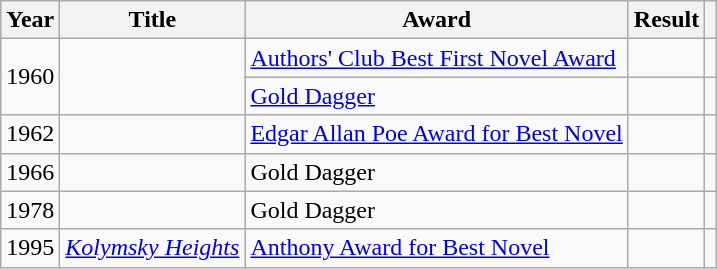<table class="wikitable">
<tr>
<th>Year</th>
<th>Title</th>
<th>Award</th>
<th>Result</th>
<th></th>
</tr>
<tr>
<td rowspan="2">1960</td>
<td rowspan="2"></td>
<td><a href='#'>Authors' Club Best First Novel Award</a></td>
<td></td>
<td></td>
</tr>
<tr>
<td><a href='#'>Gold Dagger</a></td>
<td></td>
<td></td>
</tr>
<tr>
<td>1962</td>
<td></td>
<td><a href='#'>Edgar Allan Poe Award for Best Novel</a></td>
<td></td>
<td></td>
</tr>
<tr>
<td>1966</td>
<td></td>
<td>Gold Dagger</td>
<td></td>
<td></td>
</tr>
<tr>
<td>1978</td>
<td></td>
<td>Gold Dagger</td>
<td></td>
<td></td>
</tr>
<tr>
<td>1995</td>
<td><em><a href='#'>Kolymsky Heights</a></em></td>
<td><a href='#'>Anthony Award for Best Novel</a></td>
<td></td>
<td></td>
</tr>
</table>
